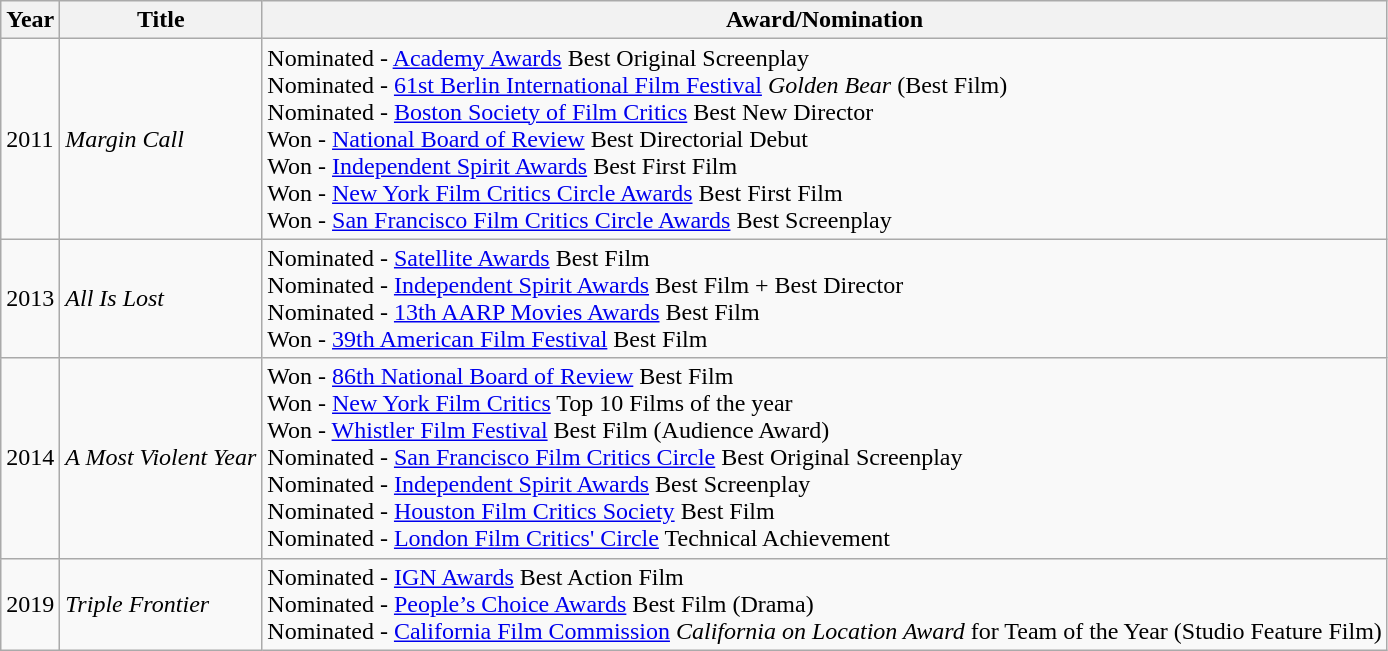<table class="wikitable">
<tr>
<th>Year</th>
<th>Title</th>
<th>Award/Nomination</th>
</tr>
<tr>
<td>2011</td>
<td><em>Margin Call</em></td>
<td>Nominated - <a href='#'>Academy Awards</a> Best Original Screenplay<br>Nominated - <a href='#'>61st Berlin International Film Festival</a> <em>Golden Bear</em> (Best Film)<br>Nominated - <a href='#'>Boston Society of Film Critics</a> Best New Director<br>Won - <a href='#'>National Board of Review</a> Best Directorial Debut<br>Won - <a href='#'>Independent Spirit Awards</a> Best  First Film<br>Won - <a href='#'>New York Film Critics Circle Awards</a> Best First Film<br>Won - <a href='#'>San Francisco Film Critics Circle Awards</a> Best Screenplay</td>
</tr>
<tr>
<td>2013</td>
<td><em>All Is Lost</em></td>
<td>Nominated - <a href='#'>Satellite Awards</a> Best Film<br>Nominated - <a href='#'>Independent Spirit Awards</a> Best Film + Best Director<br>Nominated - <a href='#'>13th AARP Movies Awards</a> Best Film<br>Won - <a href='#'>39th American Film Festival</a>  Best Film</td>
</tr>
<tr>
<td>2014</td>
<td><em>A Most Violent Year</em></td>
<td>Won - <a href='#'>86th National Board of Review</a> Best Film<br>Won - <a href='#'>New York Film Critics</a> Top 10 Films of the year<br>Won - <a href='#'>Whistler Film Festival</a> Best Film (Audience Award)<br>Nominated - <a href='#'>San Francisco Film Critics Circle</a> Best Original Screenplay<br>Nominated - <a href='#'>Independent Spirit Awards</a> Best Screenplay<br>Nominated - <a href='#'>Houston Film Critics Society</a> Best Film<br>Nominated - <a href='#'>London Film Critics' Circle</a> Technical Achievement</td>
</tr>
<tr>
<td>2019</td>
<td><em>Triple Frontier</em></td>
<td>Nominated - <a href='#'>IGN Awards</a> Best Action Film<br>Nominated - <a href='#'>People’s Choice Awards</a> Best Film (Drama)<br>Nominated - <a href='#'>California Film Commission</a> <em>California on Location Award</em> for Team of the Year (Studio Feature Film)</td>
</tr>
</table>
